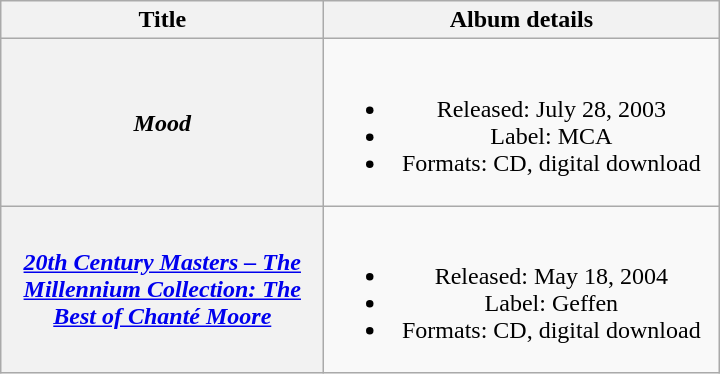<table class="wikitable plainrowheaders" style="text-align:center;">
<tr>
<th scope="col" style="width:13em;">Title</th>
<th scope="col" style="width:16em;">Album details</th>
</tr>
<tr>
<th scope="row"><em>Mood</em></th>
<td><br><ul><li>Released: July 28, 2003</li><li>Label: MCA</li><li>Formats: CD, digital download</li></ul></td>
</tr>
<tr>
<th scope="row"><em><a href='#'>20th Century Masters – The Millennium Collection: The Best of Chanté Moore</a></em></th>
<td><br><ul><li>Released: May 18, 2004</li><li>Label: Geffen</li><li>Formats: CD, digital download</li></ul></td>
</tr>
</table>
